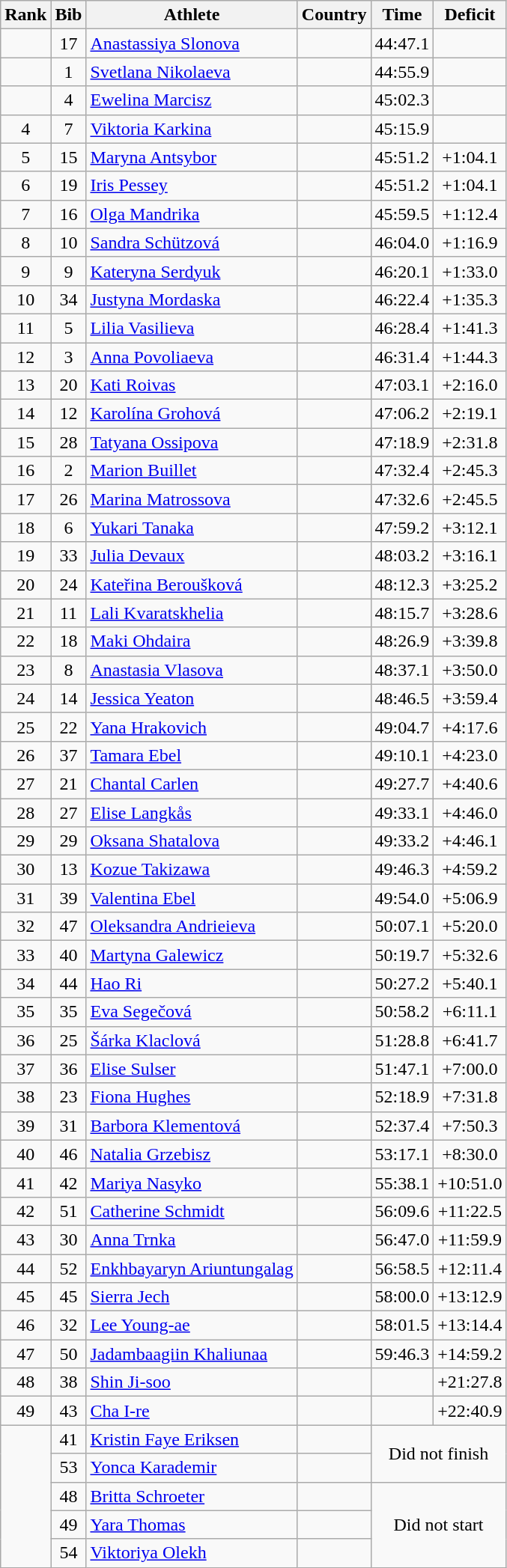<table class="wikitable sortable" style="text-align:center">
<tr>
<th>Rank</th>
<th>Bib</th>
<th>Athlete</th>
<th>Country</th>
<th>Time</th>
<th>Deficit</th>
</tr>
<tr>
<td></td>
<td>17</td>
<td align=left><a href='#'>Anastassiya Slonova</a></td>
<td align=left></td>
<td>44:47.1</td>
<td></td>
</tr>
<tr>
<td></td>
<td>1</td>
<td align=left><a href='#'>Svetlana Nikolaeva</a></td>
<td align=left></td>
<td>44:55.9</td>
<td></td>
</tr>
<tr>
<td></td>
<td>4</td>
<td align=left><a href='#'>Ewelina Marcisz</a></td>
<td align=left></td>
<td>45:02.3</td>
<td></td>
</tr>
<tr>
<td>4</td>
<td>7</td>
<td align=left><a href='#'>Viktoria Karkina</a></td>
<td align=left></td>
<td>45:15.9</td>
<td></td>
</tr>
<tr>
<td>5</td>
<td>15</td>
<td align=left><a href='#'>Maryna Antsybor</a></td>
<td align=left></td>
<td>45:51.2</td>
<td>+1:04.1</td>
</tr>
<tr>
<td>6</td>
<td>19</td>
<td align=left><a href='#'>Iris Pessey</a></td>
<td align=left></td>
<td>45:51.2</td>
<td>+1:04.1</td>
</tr>
<tr>
<td>7</td>
<td>16</td>
<td align=left><a href='#'>Olga Mandrika</a></td>
<td align=left></td>
<td>45:59.5</td>
<td>+1:12.4</td>
</tr>
<tr>
<td>8</td>
<td>10</td>
<td align=left><a href='#'>Sandra Schützová</a></td>
<td align=left></td>
<td>46:04.0</td>
<td>+1:16.9</td>
</tr>
<tr>
<td>9</td>
<td>9</td>
<td align=left><a href='#'>Kateryna Serdyuk</a></td>
<td align=left></td>
<td>46:20.1</td>
<td>+1:33.0</td>
</tr>
<tr>
<td>10</td>
<td>34</td>
<td align=left><a href='#'>Justyna Mordaska</a></td>
<td align=left></td>
<td>46:22.4</td>
<td>+1:35.3</td>
</tr>
<tr>
<td>11</td>
<td>5</td>
<td align=left><a href='#'>Lilia Vasilieva</a></td>
<td align=left></td>
<td>46:28.4</td>
<td>+1:41.3</td>
</tr>
<tr>
<td>12</td>
<td>3</td>
<td align=left><a href='#'>Anna Povoliaeva</a></td>
<td align=left></td>
<td>46:31.4</td>
<td>+1:44.3</td>
</tr>
<tr>
<td>13</td>
<td>20</td>
<td align=left><a href='#'>Kati Roivas</a></td>
<td align=left></td>
<td>47:03.1</td>
<td>+2:16.0</td>
</tr>
<tr>
<td>14</td>
<td>12</td>
<td align=left><a href='#'>Karolína Grohová</a></td>
<td align=left></td>
<td>47:06.2</td>
<td>+2:19.1</td>
</tr>
<tr>
<td>15</td>
<td>28</td>
<td align=left><a href='#'>Tatyana Ossipova</a></td>
<td align=left></td>
<td>47:18.9</td>
<td>+2:31.8</td>
</tr>
<tr>
<td>16</td>
<td>2</td>
<td align=left><a href='#'>Marion Buillet</a></td>
<td align=left></td>
<td>47:32.4</td>
<td>+2:45.3</td>
</tr>
<tr>
<td>17</td>
<td>26</td>
<td align=left><a href='#'>Marina Matrossova</a></td>
<td align=left></td>
<td>47:32.6</td>
<td>+2:45.5</td>
</tr>
<tr>
<td>18</td>
<td>6</td>
<td align=left><a href='#'>Yukari Tanaka</a></td>
<td align=left></td>
<td>47:59.2</td>
<td>+3:12.1</td>
</tr>
<tr>
<td>19</td>
<td>33</td>
<td align=left><a href='#'>Julia Devaux</a></td>
<td align=left></td>
<td>48:03.2</td>
<td>+3:16.1</td>
</tr>
<tr>
<td>20</td>
<td>24</td>
<td align=left><a href='#'>Kateřina Beroušková</a></td>
<td align=left></td>
<td>48:12.3</td>
<td>+3:25.2</td>
</tr>
<tr>
<td>21</td>
<td>11</td>
<td align=left><a href='#'>Lali Kvaratskhelia</a></td>
<td align=left></td>
<td>48:15.7</td>
<td>+3:28.6</td>
</tr>
<tr>
<td>22</td>
<td>18</td>
<td align=left><a href='#'>Maki Ohdaira</a></td>
<td align=left></td>
<td>48:26.9</td>
<td>+3:39.8</td>
</tr>
<tr>
<td>23</td>
<td>8</td>
<td align=left><a href='#'>Anastasia Vlasova</a></td>
<td align=left></td>
<td>48:37.1</td>
<td>+3:50.0</td>
</tr>
<tr>
<td>24</td>
<td>14</td>
<td align=left><a href='#'>Jessica Yeaton</a></td>
<td align=left></td>
<td>48:46.5</td>
<td>+3:59.4</td>
</tr>
<tr>
<td>25</td>
<td>22</td>
<td align=left><a href='#'>Yana Hrakovich</a></td>
<td align=left></td>
<td>49:04.7</td>
<td>+4:17.6</td>
</tr>
<tr>
<td>26</td>
<td>37</td>
<td align=left><a href='#'>Tamara Ebel</a></td>
<td align=left></td>
<td>49:10.1</td>
<td>+4:23.0</td>
</tr>
<tr>
<td>27</td>
<td>21</td>
<td align=left><a href='#'>Chantal Carlen</a></td>
<td align=left></td>
<td>49:27.7</td>
<td>+4:40.6</td>
</tr>
<tr>
<td>28</td>
<td>27</td>
<td align=left><a href='#'>Elise Langkås</a></td>
<td align=left></td>
<td>49:33.1</td>
<td>+4:46.0</td>
</tr>
<tr>
<td>29</td>
<td>29</td>
<td align=left><a href='#'>Oksana Shatalova</a></td>
<td align=left></td>
<td>49:33.2</td>
<td>+4:46.1</td>
</tr>
<tr>
<td>30</td>
<td>13</td>
<td align=left><a href='#'>Kozue Takizawa</a></td>
<td align=left></td>
<td>49:46.3</td>
<td>+4:59.2</td>
</tr>
<tr>
<td>31</td>
<td>39</td>
<td align=left><a href='#'>Valentina Ebel</a></td>
<td align=left></td>
<td>49:54.0</td>
<td>+5:06.9</td>
</tr>
<tr>
<td>32</td>
<td>47</td>
<td align=left><a href='#'>Oleksandra Andrieieva</a></td>
<td align=left></td>
<td>50:07.1</td>
<td>+5:20.0</td>
</tr>
<tr>
<td>33</td>
<td>40</td>
<td align=left><a href='#'>Martyna Galewicz</a></td>
<td align=left></td>
<td>50:19.7</td>
<td>+5:32.6</td>
</tr>
<tr>
<td>34</td>
<td>44</td>
<td align=left><a href='#'>Hao Ri</a></td>
<td align=left></td>
<td>50:27.2</td>
<td>+5:40.1</td>
</tr>
<tr>
<td>35</td>
<td>35</td>
<td align=left><a href='#'>Eva Segečová</a></td>
<td align=left></td>
<td>50:58.2</td>
<td>+6:11.1</td>
</tr>
<tr>
<td>36</td>
<td>25</td>
<td align=left><a href='#'>Šárka Klaclová</a></td>
<td align=left></td>
<td>51:28.8</td>
<td>+6:41.7</td>
</tr>
<tr>
<td>37</td>
<td>36</td>
<td align=left><a href='#'>Elise Sulser</a></td>
<td align=left></td>
<td>51:47.1</td>
<td>+7:00.0</td>
</tr>
<tr>
<td>38</td>
<td>23</td>
<td align=left><a href='#'>Fiona Hughes</a></td>
<td align=left></td>
<td>52:18.9</td>
<td>+7:31.8</td>
</tr>
<tr>
<td>39</td>
<td>31</td>
<td align=left><a href='#'>Barbora Klementová</a></td>
<td align=left></td>
<td>52:37.4</td>
<td>+7:50.3</td>
</tr>
<tr>
<td>40</td>
<td>46</td>
<td align=left><a href='#'>Natalia Grzebisz</a></td>
<td align=left></td>
<td>53:17.1</td>
<td>+8:30.0</td>
</tr>
<tr>
<td>41</td>
<td>42</td>
<td align=left><a href='#'>Mariya Nasyko</a></td>
<td align=left></td>
<td>55:38.1</td>
<td>+10:51.0</td>
</tr>
<tr>
<td>42</td>
<td>51</td>
<td align=left><a href='#'>Catherine Schmidt</a></td>
<td align=left></td>
<td>56:09.6</td>
<td>+11:22.5</td>
</tr>
<tr>
<td>43</td>
<td>30</td>
<td align=left><a href='#'>Anna Trnka</a></td>
<td align=left></td>
<td>56:47.0</td>
<td>+11:59.9</td>
</tr>
<tr>
<td>44</td>
<td>52</td>
<td align=left><a href='#'>Enkhbayaryn Ariuntungalag</a></td>
<td align=left></td>
<td>56:58.5</td>
<td>+12:11.4</td>
</tr>
<tr>
<td>45</td>
<td>45</td>
<td align=left><a href='#'>Sierra Jech</a></td>
<td align=left></td>
<td>58:00.0</td>
<td>+13:12.9</td>
</tr>
<tr>
<td>46</td>
<td>32</td>
<td align=left><a href='#'>Lee Young-ae</a></td>
<td align=left></td>
<td>58:01.5</td>
<td>+13:14.4</td>
</tr>
<tr>
<td>47</td>
<td>50</td>
<td align=left><a href='#'>Jadambaagiin Khaliunaa</a></td>
<td align=left></td>
<td>59:46.3</td>
<td>+14:59.2</td>
</tr>
<tr>
<td>48</td>
<td>38</td>
<td align=left><a href='#'>Shin Ji-soo</a></td>
<td align=left></td>
<td></td>
<td>+21:27.8</td>
</tr>
<tr>
<td>49</td>
<td>43</td>
<td align=left><a href='#'>Cha I-re</a></td>
<td align=left></td>
<td></td>
<td>+22:40.9</td>
</tr>
<tr>
<td rowspan=5></td>
<td>41</td>
<td align=left><a href='#'>Kristin Faye Eriksen</a></td>
<td align=left></td>
<td colspan=2 rowspan=2>Did not finish</td>
</tr>
<tr>
<td>53</td>
<td align=left><a href='#'>Yonca Karademir</a></td>
<td align=left></td>
</tr>
<tr>
<td>48</td>
<td align=left><a href='#'>Britta Schroeter</a></td>
<td align=left></td>
<td colspan=2 rowspan=3>Did not start</td>
</tr>
<tr>
<td>49</td>
<td align=left><a href='#'>Yara Thomas</a></td>
<td align=left></td>
</tr>
<tr>
<td>54</td>
<td align=left><a href='#'>Viktoriya Olekh</a></td>
<td align=left></td>
</tr>
</table>
